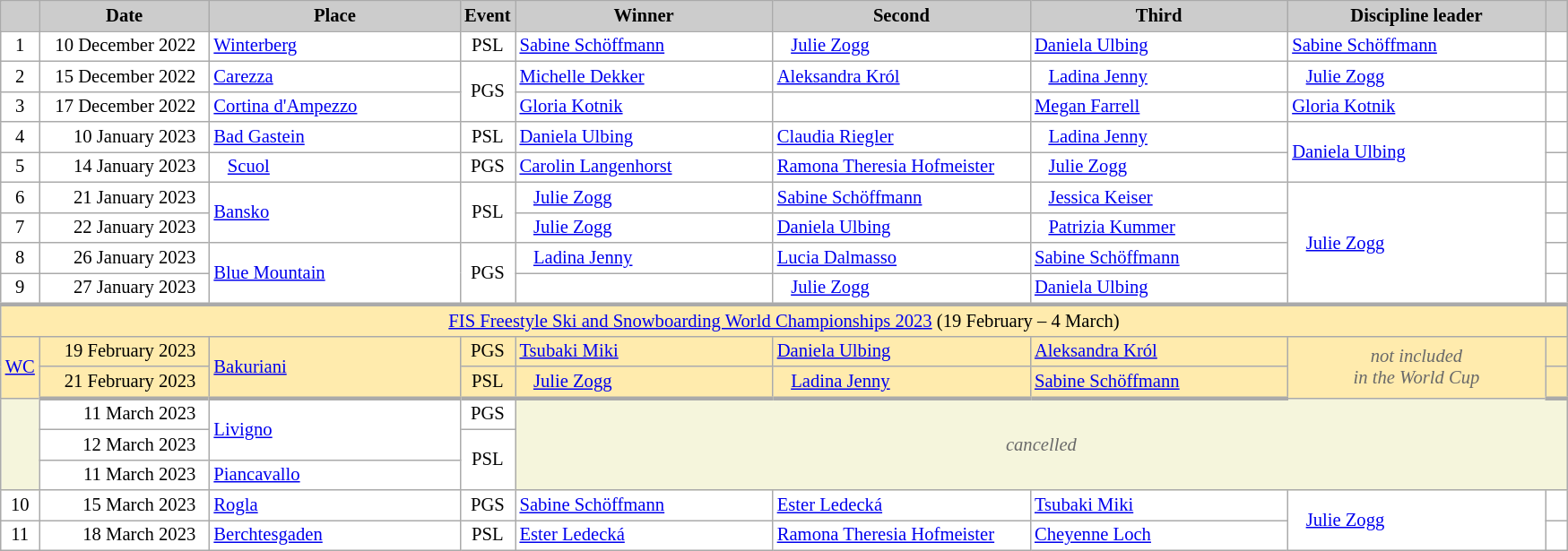<table class="wikitable plainrowheaders" style="background:#fff; font-size:86%; line-height:16px; border:grey solid 1px; border-collapse:collapse;">
<tr>
<th scope="col" style="background:#ccc; width=30 px;"></th>
<th scope="col" style="background:#ccc; width:120px;">Date</th>
<th scope="col" style="background:#ccc; width:180px;">Place</th>
<th scope="col" style="background:#ccc; width:30px;">Event</th>
<th scope="col" style="background:#ccc; width:185px;">Winner</th>
<th scope="col" style="background:#ccc; width:185px;">Second</th>
<th scope="col" style="background:#ccc; width:185px;">Third</th>
<th scope="col" style="background:#ccc; width:185px;">Discipline leader</th>
<th scope="col" style="background:#ccc; width:10px;"></th>
</tr>
<tr>
<td align="center">1</td>
<td align="right">10 December 2022  </td>
<td> <a href='#'>Winterberg</a></td>
<td align="center">PSL</td>
<td> <a href='#'>Sabine Schöffmann</a></td>
<td>   <a href='#'>Julie Zogg</a></td>
<td> <a href='#'>Daniela Ulbing</a></td>
<td> <a href='#'>Sabine Schöffmann</a></td>
<td></td>
</tr>
<tr>
<td align="center">2</td>
<td align="right">15 December 2022  </td>
<td> <a href='#'>Carezza</a></td>
<td rowspan=2 align="center">PGS</td>
<td> <a href='#'>Michelle Dekker</a></td>
<td>  <a href='#'>Aleksandra Król</a></td>
<td>   <a href='#'>Ladina Jenny</a></td>
<td>   <a href='#'>Julie Zogg</a></td>
<td></td>
</tr>
<tr>
<td align="center">3</td>
<td align="right">17 December 2022  </td>
<td> <a href='#'>Cortina d'Ampezzo</a></td>
<td> <a href='#'>Gloria Kotnik</a></td>
<td></td>
<td> <a href='#'>Megan Farrell</a></td>
<td> <a href='#'>Gloria Kotnik</a></td>
<td></td>
</tr>
<tr>
<td align="center">4</td>
<td align="right">10 January 2023  </td>
<td> <a href='#'>Bad Gastein</a></td>
<td align="center">PSL</td>
<td> <a href='#'>Daniela Ulbing</a></td>
<td> <a href='#'>Claudia Riegler</a></td>
<td>    <a href='#'>Ladina Jenny</a></td>
<td rowspan=2> <a href='#'>Daniela Ulbing</a></td>
<td></td>
</tr>
<tr>
<td align="center">5</td>
<td align="right">14 January 2023  </td>
<td>   <a href='#'>Scuol</a></td>
<td align="center">PGS</td>
<td> <a href='#'>Carolin Langenhorst</a></td>
<td> <a href='#'>Ramona Theresia Hofmeister</a></td>
<td>   <a href='#'>Julie Zogg</a></td>
<td></td>
</tr>
<tr>
<td align="center">6</td>
<td align="right">21 January 2023  </td>
<td rowspan=2> <a href='#'>Bansko</a></td>
<td rowspan=2 align="center">PSL</td>
<td>   <a href='#'>Julie Zogg</a></td>
<td> <a href='#'>Sabine Schöffmann</a></td>
<td>   <a href='#'>Jessica Keiser</a></td>
<td rowspan="4">   <a href='#'>Julie Zogg</a></td>
<td></td>
</tr>
<tr>
<td align="center">7</td>
<td align="right">22 January 2023  </td>
<td>   <a href='#'>Julie Zogg</a></td>
<td> <a href='#'>Daniela Ulbing</a></td>
<td>   <a href='#'>Patrizia Kummer</a></td>
<td></td>
</tr>
<tr>
<td align="center">8</td>
<td align="right">26 January 2023  </td>
<td rowspan=2> <a href='#'>Blue Mountain</a></td>
<td rowspan=2 align="center">PGS</td>
<td>   <a href='#'>Ladina Jenny</a></td>
<td> <a href='#'>Lucia Dalmasso</a></td>
<td> <a href='#'>Sabine Schöffmann</a></td>
<td></td>
</tr>
<tr>
<td align="center">9</td>
<td align="right">27 January 2023  </td>
<td></td>
<td>   <a href='#'>Julie Zogg</a></td>
<td> <a href='#'>Daniela Ulbing</a></td>
<td></td>
</tr>
<tr style="background:#FFEBAD">
<td align=center style="border-top-width:3px" colspan=11><a href='#'>FIS Freestyle Ski and Snowboarding World Championships 2023</a> (19 February – 4 March)</td>
</tr>
<tr style="background:#FFEBAD">
<td rowspan=2 align="center" style=color:#696969 style="border-bottom-width:3px"><a href='#'>WC</a></td>
<td align="right">19 February 2023  </td>
<td rowspan=2 style="border-bottom-width:3px"> <a href='#'>Bakuriani</a></td>
<td align="center">PGS</td>
<td> <a href='#'>Tsubaki Miki</a></td>
<td> <a href='#'>Daniela Ulbing</a></td>
<td> <a href='#'>Aleksandra Król</a></td>
<td rowspan=2 align="center" style=color:#696969 style="border-bottom-width:3px"><em>not included<br>in the World Cup</em></td>
<td></td>
</tr>
<tr style="background:#FFEBAD">
<td style="border-bottom-width:3px" align="right">21 February 2023  </td>
<td style="border-bottom-width:3px" align="center">PSL</td>
<td style="border-bottom-width:3px">   <a href='#'>Julie Zogg</a></td>
<td style="border-bottom-width:3px">   <a href='#'>Ladina Jenny</a></td>
<td style="border-bottom-width:3px"> <a href='#'>Sabine Schöffmann</a></td>
<td style="border-bottom-width:3px"></td>
</tr>
<tr>
<td rowspan=3 bgcolor="F5F5DC"></td>
<td align="right">11 March 2023  </td>
<td rowspan=2> <a href='#'>Livigno</a></td>
<td align="center">PGS</td>
<td rowspan=3 colspan=5 align=center bgcolor="F5F5DC" style=color:#696969><em>cancelled</em></td>
</tr>
<tr>
<td align="right">12 March 2023  </td>
<td rowspan=2 align="center">PSL</td>
</tr>
<tr>
<td align="right">11 March 2023  </td>
<td> <a href='#'>Piancavallo</a></td>
</tr>
<tr>
<td align="center">10</td>
<td align="right">15 March 2023  </td>
<td> <a href='#'>Rogla</a></td>
<td align="center">PGS</td>
<td> <a href='#'>Sabine Schöffmann</a></td>
<td> <a href='#'>Ester Ledecká</a></td>
<td> <a href='#'>Tsubaki Miki</a></td>
<td rowspan="2">   <a href='#'>Julie Zogg</a></td>
<td></td>
</tr>
<tr>
<td align="center">11</td>
<td align="right">18 March 2023  </td>
<td> <a href='#'>Berchtesgaden</a></td>
<td align="center">PSL</td>
<td> <a href='#'>Ester Ledecká</a></td>
<td> <a href='#'>Ramona Theresia Hofmeister</a></td>
<td> <a href='#'>Cheyenne Loch</a></td>
<td></td>
</tr>
</table>
